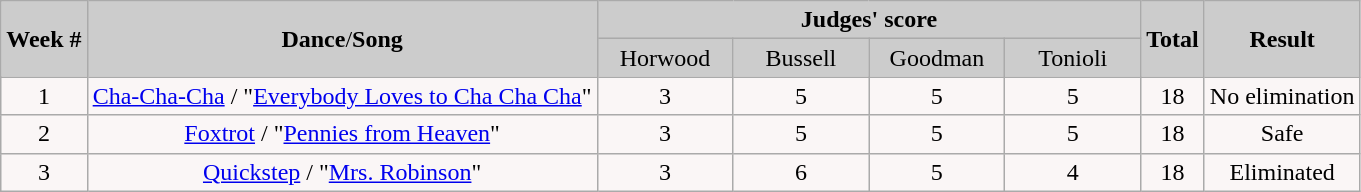<table class="wikitable" style="margin:left;">
<tr style="text-align:Center; background:#ccc;">
<td rowspan="2"><strong>Week #</strong></td>
<td rowspan="2"><strong>Dance</strong>/<strong>Song</strong></td>
<td colspan="4"><strong>Judges' score</strong></td>
<td rowspan="2"><strong>Total</strong></td>
<td rowspan="2"><strong>Result</strong></td>
</tr>
<tr style="text-align:center; background:#ccc;">
<td style="width:10%; ">Horwood</td>
<td style="width:10%; ">Bussell</td>
<td style="width:10%; ">Goodman</td>
<td style="width:10%; ">Tonioli</td>
</tr>
<tr style="text-align:center; background:#faf6f6;">
<td>1</td>
<td><a href='#'>Cha-Cha-Cha</a> / "<a href='#'>Everybody Loves to Cha Cha Cha</a>"</td>
<td>3</td>
<td>5</td>
<td>5</td>
<td>5</td>
<td>18</td>
<td>No elimination</td>
</tr>
<tr style="text-align:center; background:#faf6f6;">
<td>2</td>
<td><a href='#'>Foxtrot</a> / "<a href='#'>Pennies from Heaven</a>"</td>
<td>3</td>
<td>5</td>
<td>5</td>
<td>5</td>
<td>18</td>
<td>Safe</td>
</tr>
<tr style="text-align:center; background:#faf6f6;">
<td>3</td>
<td><a href='#'>Quickstep</a> / "<a href='#'>Mrs. Robinson</a>"</td>
<td>3</td>
<td>6</td>
<td>5</td>
<td>4</td>
<td>18</td>
<td>Eliminated</td>
</tr>
</table>
